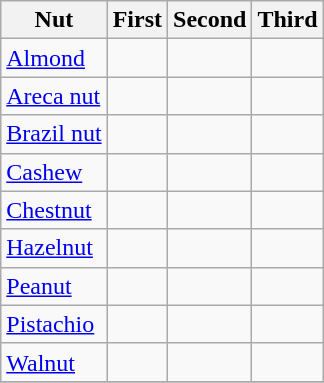<table class="wikitable" align="center">
<tr>
<th>Nut</th>
<th>First</th>
<th>Second</th>
<th>Third</th>
</tr>
<tr>
<td><a href='#'>Almond</a></td>
<td></td>
<td></td>
<td></td>
</tr>
<tr>
<td><a href='#'>Areca nut</a></td>
<td></td>
<td></td>
<td></td>
</tr>
<tr>
<td><a href='#'>Brazil nut</a></td>
<td></td>
<td></td>
<td></td>
</tr>
<tr>
<td><a href='#'>Cashew</a></td>
<td></td>
<td></td>
<td></td>
</tr>
<tr>
<td><a href='#'>Chestnut</a></td>
<td></td>
<td></td>
<td></td>
</tr>
<tr>
<td><a href='#'>Hazelnut</a></td>
<td></td>
<td></td>
<td></td>
</tr>
<tr>
<td><a href='#'>Peanut</a></td>
<td></td>
<td></td>
<td></td>
</tr>
<tr>
<td><a href='#'>Pistachio</a></td>
<td></td>
<td></td>
<td></td>
</tr>
<tr>
<td><a href='#'>Walnut</a></td>
<td></td>
<td></td>
<td></td>
</tr>
<tr>
</tr>
</table>
